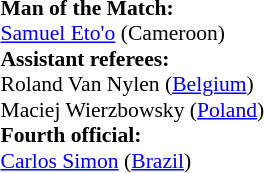<table width=100% style="font-size: 90%">
<tr>
<td><br><strong>Man of the Match:</strong>
<br><a href='#'>Samuel Eto'o</a> (Cameroon)<br><strong>Assistant referees:</strong>
<br>Roland Van Nylen (<a href='#'>Belgium</a>)
<br>Maciej Wierzbowsky (<a href='#'>Poland</a>)
<br><strong>Fourth official:</strong>
<br><a href='#'>Carlos Simon</a> (<a href='#'>Brazil</a>)</td>
</tr>
</table>
